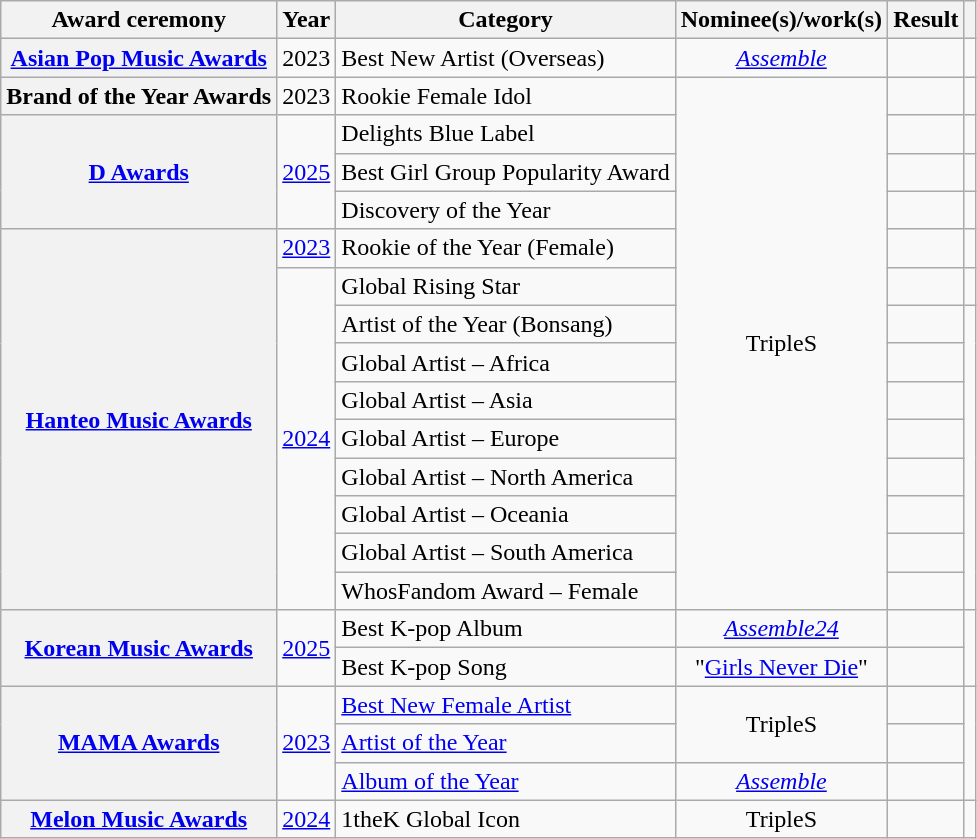<table class="wikitable plainrowheaders sortable" style="text-align:center">
<tr>
<th scope="col">Award ceremony</th>
<th scope="col">Year</th>
<th scope="col">Category</th>
<th scope="col">Nominee(s)/work(s)</th>
<th scope="col">Result</th>
<th scope="col" class="unsortable"></th>
</tr>
<tr>
<th scope="row"><a href='#'>Asian Pop Music Awards</a></th>
<td>2023</td>
<td style="text-align:left">Best New Artist (Overseas)</td>
<td><em><a href='#'>Assemble</a></em></td>
<td></td>
<td></td>
</tr>
<tr>
<th scope="row">Brand of the Year Awards</th>
<td>2023</td>
<td style="text-align:left">Rookie Female Idol</td>
<td rowspan="14">TripleS</td>
<td></td>
<td></td>
</tr>
<tr>
<th scope="row" rowspan="3"><a href='#'>D Awards</a></th>
<td rowspan="3"><a href='#'>2025</a></td>
<td style="text-align:left">Delights Blue Label</td>
<td></td>
<td></td>
</tr>
<tr>
<td style="text-align:left">Best Girl Group Popularity Award</td>
<td></td>
<td></td>
</tr>
<tr>
<td style="text-align:left">Discovery of the Year</td>
<td></td>
<td></td>
</tr>
<tr>
<th scope="row" rowspan="10"><a href='#'>Hanteo Music Awards</a></th>
<td><a href='#'>2023</a></td>
<td style="text-align:left">Rookie of the Year (Female)</td>
<td></td>
<td></td>
</tr>
<tr>
<td rowspan="9"><a href='#'>2024</a></td>
<td style="text-align:left">Global Rising Star</td>
<td></td>
<td></td>
</tr>
<tr>
<td style="text-align:left">Artist of the Year (Bonsang)</td>
<td></td>
<td rowspan="8"></td>
</tr>
<tr>
<td style="text-align:left">Global Artist – Africa</td>
<td></td>
</tr>
<tr>
<td style="text-align:left">Global Artist – Asia</td>
<td></td>
</tr>
<tr>
<td style="text-align:left">Global Artist – Europe</td>
<td></td>
</tr>
<tr>
<td style="text-align:left">Global Artist – North America</td>
<td></td>
</tr>
<tr>
<td style="text-align:left">Global Artist – Oceania</td>
<td></td>
</tr>
<tr>
<td style="text-align:left">Global Artist – South America</td>
<td></td>
</tr>
<tr>
<td style="text-align:left">WhosFandom Award – Female</td>
<td></td>
</tr>
<tr>
<th scope="row" rowspan="2"><a href='#'>Korean Music Awards</a></th>
<td rowspan="2"><a href='#'>2025</a></td>
<td style="text-align:left">Best K-pop Album</td>
<td><em><a href='#'>Assemble24</a></em></td>
<td></td>
<td rowspan="2"></td>
</tr>
<tr>
<td style="text-align:left">Best K-pop Song</td>
<td>"<a href='#'>Girls Never Die</a>"</td>
<td></td>
</tr>
<tr>
<th scope="row" rowspan="3"><a href='#'>MAMA Awards</a></th>
<td rowspan="3"><a href='#'>2023</a></td>
<td style="text-align:left"><a href='#'>Best New Female Artist</a></td>
<td rowspan="2">TripleS</td>
<td></td>
<td rowspan="3"></td>
</tr>
<tr>
<td style="text-align:left"><a href='#'>Artist of the Year</a></td>
<td></td>
</tr>
<tr>
<td style="text-align:left"><a href='#'>Album of the Year</a></td>
<td><em><a href='#'>Assemble</a></em></td>
<td></td>
</tr>
<tr>
<th scope="row"><a href='#'>Melon Music Awards</a></th>
<td><a href='#'>2024</a></td>
<td style="text-align:left">1theK Global Icon</td>
<td>TripleS</td>
<td></td>
<td></td>
</tr>
</table>
